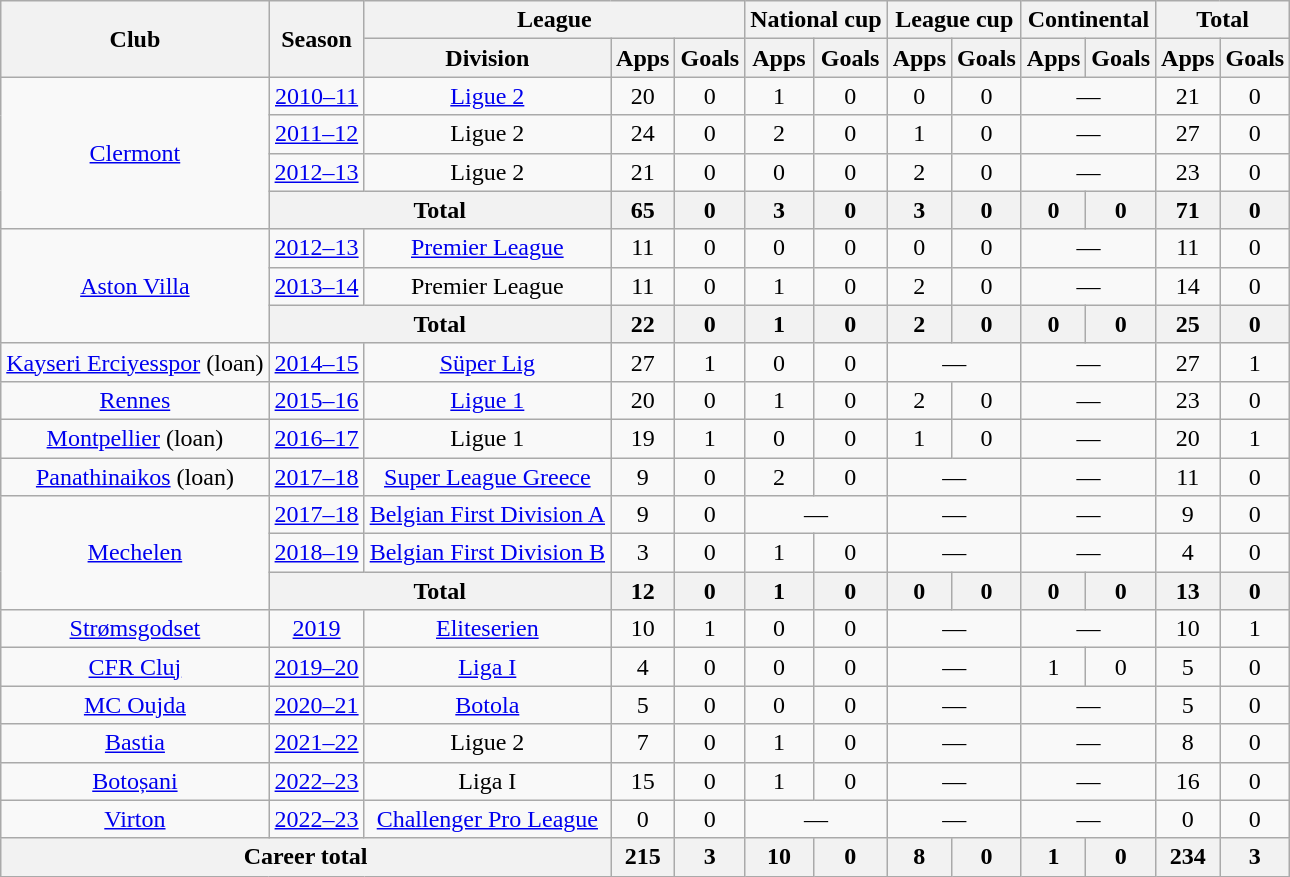<table class="wikitable" style="text-align: center">
<tr>
<th rowspan="2">Club</th>
<th rowspan="2">Season</th>
<th colspan="3">League</th>
<th colspan="2">National cup</th>
<th colspan="2">League cup</th>
<th colspan="2">Continental</th>
<th colspan="2">Total</th>
</tr>
<tr>
<th>Division</th>
<th>Apps</th>
<th>Goals</th>
<th>Apps</th>
<th>Goals</th>
<th>Apps</th>
<th>Goals</th>
<th>Apps</th>
<th>Goals</th>
<th>Apps</th>
<th>Goals</th>
</tr>
<tr>
<td rowspan=4><a href='#'>Clermont</a></td>
<td><a href='#'>2010–11</a></td>
<td><a href='#'>Ligue 2</a></td>
<td>20</td>
<td>0</td>
<td>1</td>
<td>0</td>
<td>0</td>
<td>0</td>
<td colspan="2">—</td>
<td>21</td>
<td>0</td>
</tr>
<tr>
<td><a href='#'>2011–12</a></td>
<td>Ligue 2</td>
<td>24</td>
<td>0</td>
<td>2</td>
<td>0</td>
<td>1</td>
<td>0</td>
<td colspan="2">—</td>
<td>27</td>
<td>0</td>
</tr>
<tr>
<td><a href='#'>2012–13</a></td>
<td>Ligue 2</td>
<td>21</td>
<td>0</td>
<td>0</td>
<td>0</td>
<td>2</td>
<td>0</td>
<td colspan="2">—</td>
<td>23</td>
<td>0</td>
</tr>
<tr>
<th colspan="2">Total</th>
<th>65</th>
<th>0</th>
<th>3</th>
<th>0</th>
<th>3</th>
<th>0</th>
<th>0</th>
<th>0</th>
<th>71</th>
<th>0</th>
</tr>
<tr>
<td rowspan="3"><a href='#'>Aston Villa</a></td>
<td><a href='#'>2012–13</a></td>
<td><a href='#'>Premier League</a></td>
<td>11</td>
<td>0</td>
<td>0</td>
<td>0</td>
<td>0</td>
<td>0</td>
<td colspan="2">—</td>
<td>11</td>
<td>0</td>
</tr>
<tr>
<td><a href='#'>2013–14</a></td>
<td>Premier League</td>
<td>11</td>
<td>0</td>
<td>1</td>
<td>0</td>
<td>2</td>
<td>0</td>
<td colspan="2">—</td>
<td>14</td>
<td>0</td>
</tr>
<tr>
<th colspan="2">Total</th>
<th>22</th>
<th>0</th>
<th>1</th>
<th>0</th>
<th>2</th>
<th>0</th>
<th>0</th>
<th>0</th>
<th>25</th>
<th>0</th>
</tr>
<tr>
<td><a href='#'>Kayseri Erciyesspor</a> (loan)</td>
<td><a href='#'>2014–15</a></td>
<td><a href='#'>Süper Lig</a></td>
<td>27</td>
<td>1</td>
<td>0</td>
<td>0</td>
<td colspan="2">—</td>
<td colspan="2">—</td>
<td>27</td>
<td>1</td>
</tr>
<tr>
<td><a href='#'>Rennes</a></td>
<td><a href='#'>2015–16</a></td>
<td><a href='#'>Ligue 1</a></td>
<td>20</td>
<td>0</td>
<td>1</td>
<td>0</td>
<td>2</td>
<td>0</td>
<td colspan="2">—</td>
<td>23</td>
<td>0</td>
</tr>
<tr>
<td><a href='#'>Montpellier</a> (loan)</td>
<td><a href='#'>2016–17</a></td>
<td>Ligue 1</td>
<td>19</td>
<td>1</td>
<td>0</td>
<td>0</td>
<td>1</td>
<td>0</td>
<td colspan="2">—</td>
<td>20</td>
<td>1</td>
</tr>
<tr>
<td><a href='#'>Panathinaikos</a> (loan)</td>
<td><a href='#'>2017–18</a></td>
<td><a href='#'>Super League Greece</a></td>
<td>9</td>
<td>0</td>
<td>2</td>
<td>0</td>
<td colspan="2">—</td>
<td colspan="2">—</td>
<td>11</td>
<td>0</td>
</tr>
<tr>
<td rowspan="3"><a href='#'>Mechelen</a></td>
<td><a href='#'>2017–18</a></td>
<td><a href='#'>Belgian First Division A</a></td>
<td>9</td>
<td>0</td>
<td colspan="2">—</td>
<td colspan="2">—</td>
<td colspan="2">—</td>
<td>9</td>
<td>0</td>
</tr>
<tr>
<td><a href='#'>2018–19</a></td>
<td><a href='#'>Belgian First Division B</a></td>
<td>3</td>
<td>0</td>
<td>1</td>
<td>0</td>
<td colspan="2">—</td>
<td colspan="2">—</td>
<td>4</td>
<td>0</td>
</tr>
<tr>
<th colspan="2">Total</th>
<th>12</th>
<th>0</th>
<th>1</th>
<th>0</th>
<th>0</th>
<th>0</th>
<th>0</th>
<th>0</th>
<th>13</th>
<th>0</th>
</tr>
<tr>
<td><a href='#'>Strømsgodset</a></td>
<td><a href='#'>2019</a></td>
<td><a href='#'>Eliteserien</a></td>
<td>10</td>
<td>1</td>
<td>0</td>
<td>0</td>
<td colspan="2">—</td>
<td colspan="2">—</td>
<td>10</td>
<td>1</td>
</tr>
<tr>
<td><a href='#'>CFR Cluj</a></td>
<td><a href='#'>2019–20</a></td>
<td><a href='#'>Liga I</a></td>
<td>4</td>
<td>0</td>
<td>0</td>
<td>0</td>
<td colspan="2">—</td>
<td>1</td>
<td>0</td>
<td>5</td>
<td>0</td>
</tr>
<tr>
<td><a href='#'>MC Oujda</a></td>
<td><a href='#'>2020–21</a></td>
<td><a href='#'>Botola</a></td>
<td>5</td>
<td>0</td>
<td>0</td>
<td>0</td>
<td colspan="2">—</td>
<td colspan="2">—</td>
<td>5</td>
<td>0</td>
</tr>
<tr>
<td><a href='#'>Bastia</a></td>
<td><a href='#'>2021–22</a></td>
<td>Ligue 2</td>
<td>7</td>
<td>0</td>
<td>1</td>
<td>0</td>
<td colspan="2">—</td>
<td colspan="2">—</td>
<td>8</td>
<td>0</td>
</tr>
<tr>
<td><a href='#'>Botoșani</a></td>
<td><a href='#'>2022–23</a></td>
<td>Liga I</td>
<td>15</td>
<td>0</td>
<td>1</td>
<td>0</td>
<td colspan="2">—</td>
<td colspan="2">—</td>
<td>16</td>
<td>0</td>
</tr>
<tr>
<td><a href='#'>Virton</a></td>
<td><a href='#'>2022–23</a></td>
<td><a href='#'>Challenger Pro League</a></td>
<td>0</td>
<td>0</td>
<td colspan="2">—</td>
<td colspan="2">—</td>
<td colspan="2">—</td>
<td>0</td>
<td>0</td>
</tr>
<tr>
<th colspan="3">Career total</th>
<th>215</th>
<th>3</th>
<th>10</th>
<th>0</th>
<th>8</th>
<th>0</th>
<th>1</th>
<th>0</th>
<th>234</th>
<th>3</th>
</tr>
</table>
